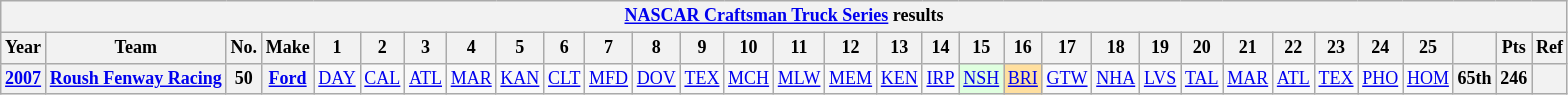<table class="wikitable" style="text-align:center; font-size:75%">
<tr>
<th colspan=32><a href='#'>NASCAR Craftsman Truck Series</a> results</th>
</tr>
<tr>
<th>Year</th>
<th>Team</th>
<th>No.</th>
<th>Make</th>
<th>1</th>
<th>2</th>
<th>3</th>
<th>4</th>
<th>5</th>
<th>6</th>
<th>7</th>
<th>8</th>
<th>9</th>
<th>10</th>
<th>11</th>
<th>12</th>
<th>13</th>
<th>14</th>
<th>15</th>
<th>16</th>
<th>17</th>
<th>18</th>
<th>19</th>
<th>20</th>
<th>21</th>
<th>22</th>
<th>23</th>
<th>24</th>
<th>25</th>
<th></th>
<th>Pts</th>
<th>Ref</th>
</tr>
<tr>
<th><a href='#'>2007</a></th>
<th><a href='#'>Roush Fenway Racing</a></th>
<th>50</th>
<th><a href='#'>Ford</a></th>
<td><a href='#'>DAY</a></td>
<td><a href='#'>CAL</a></td>
<td><a href='#'>ATL</a></td>
<td><a href='#'>MAR</a></td>
<td><a href='#'>KAN</a></td>
<td><a href='#'>CLT</a></td>
<td><a href='#'>MFD</a></td>
<td><a href='#'>DOV</a></td>
<td><a href='#'>TEX</a></td>
<td><a href='#'>MCH</a></td>
<td><a href='#'>MLW</a></td>
<td><a href='#'>MEM</a></td>
<td><a href='#'>KEN</a></td>
<td><a href='#'>IRP</a></td>
<td style="background:#DFFFDF;"><a href='#'>NSH</a><br></td>
<td style="background:#FFDF9F;"><a href='#'>BRI</a><br></td>
<td><a href='#'>GTW</a></td>
<td><a href='#'>NHA</a></td>
<td><a href='#'>LVS</a></td>
<td><a href='#'>TAL</a></td>
<td><a href='#'>MAR</a></td>
<td><a href='#'>ATL</a></td>
<td><a href='#'>TEX</a></td>
<td><a href='#'>PHO</a></td>
<td><a href='#'>HOM</a></td>
<th>65th</th>
<th>246</th>
<th></th>
</tr>
</table>
